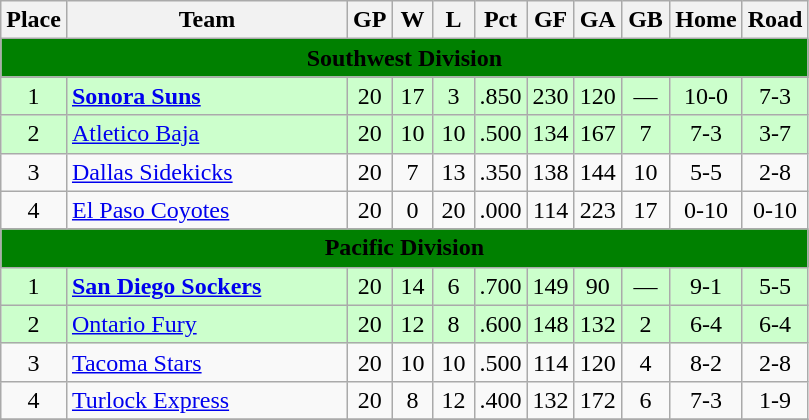<table class="wikitable" style="text-align: center;">
<tr>
<th>Place</th>
<th width="180">Team</th>
<th width="20">GP</th>
<th width="20">W</th>
<th width="20">L</th>
<th width="20">Pct</th>
<th width="20">GF</th>
<th width="20">GA</th>
<th width="25">GB</th>
<th width="30">Home</th>
<th width="35">Road</th>
</tr>
<tr>
<th style=background-color:Green colspan=11><span>Southwest Division</span></th>
</tr>
<tr>
</tr>
<tr style="background-color:#ccffcc;">
<td>1</td>
<td align=left><strong><a href='#'>Sonora Suns</a></strong></td>
<td>20</td>
<td>17</td>
<td>3</td>
<td>.850</td>
<td>230</td>
<td>120</td>
<td>—</td>
<td>10-0</td>
<td>7-3</td>
</tr>
<tr style="background-color:#ccffcc;">
<td>2</td>
<td align=left><a href='#'>Atletico Baja</a></td>
<td>20</td>
<td>10</td>
<td>10</td>
<td>.500</td>
<td>134</td>
<td>167</td>
<td>7</td>
<td>7-3</td>
<td>3-7</td>
</tr>
<tr>
<td>3</td>
<td align=left><a href='#'>Dallas Sidekicks</a></td>
<td>20</td>
<td>7</td>
<td>13</td>
<td>.350</td>
<td>138</td>
<td>144</td>
<td>10</td>
<td>5-5</td>
<td>2-8</td>
</tr>
<tr>
<td>4</td>
<td align=left><a href='#'>El Paso Coyotes</a></td>
<td>20</td>
<td>0</td>
<td>20</td>
<td>.000</td>
<td>114</td>
<td>223</td>
<td>17</td>
<td>0-10</td>
<td>0-10</td>
</tr>
<tr>
<th style=background-color:Green colspan=11><span>Pacific Division</span></th>
</tr>
<tr style="background-color:#ccffcc;">
<td>1</td>
<td align=left><strong><a href='#'>San Diego Sockers</a></strong></td>
<td>20</td>
<td>14</td>
<td>6</td>
<td>.700</td>
<td>149</td>
<td>90</td>
<td>—</td>
<td>9-1</td>
<td>5-5</td>
</tr>
<tr style="background-color:#ccffcc;">
<td>2</td>
<td align=left><a href='#'>Ontario Fury</a></td>
<td>20</td>
<td>12</td>
<td>8</td>
<td>.600</td>
<td>148</td>
<td>132</td>
<td>2</td>
<td>6-4</td>
<td>6-4</td>
</tr>
<tr>
<td>3</td>
<td align=left><a href='#'>Tacoma Stars</a></td>
<td>20</td>
<td>10</td>
<td>10</td>
<td>.500</td>
<td>114</td>
<td>120</td>
<td>4</td>
<td>8-2</td>
<td>2-8</td>
</tr>
<tr>
<td>4</td>
<td align=left><a href='#'>Turlock Express</a></td>
<td>20</td>
<td>8</td>
<td>12</td>
<td>.400</td>
<td>132</td>
<td>172</td>
<td>6</td>
<td>7-3</td>
<td>1-9</td>
</tr>
<tr>
</tr>
</table>
